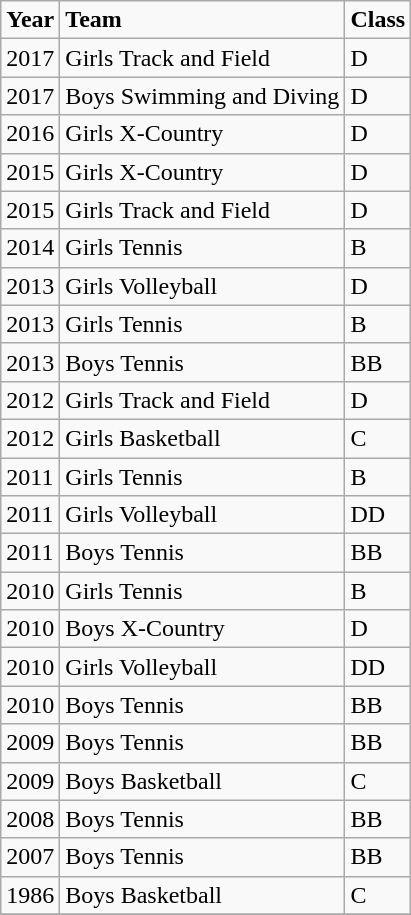<table class="wikitable">
<tr>
<td><strong>Year</strong></td>
<td><strong>Team</strong></td>
<td><strong>Class</strong></td>
</tr>
<tr>
<td>2017</td>
<td>Girls Track and Field</td>
<td>D</td>
</tr>
<tr>
<td>2017</td>
<td>Boys Swimming and Diving</td>
<td>D</td>
</tr>
<tr>
<td>2016</td>
<td>Girls X-Country</td>
<td>D</td>
</tr>
<tr>
<td>2015</td>
<td>Girls X-Country</td>
<td>D</td>
</tr>
<tr>
<td>2015</td>
<td>Girls Track and Field</td>
<td>D</td>
</tr>
<tr>
<td>2014</td>
<td>Girls Tennis</td>
<td>B</td>
</tr>
<tr>
<td>2013</td>
<td>Girls Volleyball</td>
<td>D</td>
</tr>
<tr>
<td>2013</td>
<td>Girls Tennis</td>
<td>B</td>
</tr>
<tr>
<td>2013</td>
<td>Boys Tennis</td>
<td>BB</td>
</tr>
<tr>
<td>2012</td>
<td>Girls Track and Field</td>
<td>D</td>
</tr>
<tr>
<td>2012</td>
<td>Girls Basketball</td>
<td>C</td>
</tr>
<tr>
<td>2011</td>
<td>Girls Tennis</td>
<td>B</td>
</tr>
<tr>
<td>2011</td>
<td>Girls Volleyball</td>
<td>DD</td>
</tr>
<tr>
<td>2011</td>
<td>Boys Tennis</td>
<td>BB</td>
</tr>
<tr>
<td>2010</td>
<td>Girls Tennis</td>
<td>B</td>
</tr>
<tr>
<td>2010</td>
<td>Boys X-Country</td>
<td>D</td>
</tr>
<tr>
<td>2010</td>
<td>Girls Volleyball</td>
<td>DD</td>
</tr>
<tr>
<td>2010</td>
<td>Boys Tennis</td>
<td>BB</td>
</tr>
<tr>
<td>2009</td>
<td>Boys Tennis</td>
<td>BB</td>
</tr>
<tr>
<td>2009</td>
<td>Boys Basketball</td>
<td>C</td>
</tr>
<tr>
<td>2008</td>
<td>Boys Tennis</td>
<td>BB</td>
</tr>
<tr>
<td>2007</td>
<td>Boys Tennis</td>
<td>BB</td>
</tr>
<tr>
<td>1986</td>
<td>Boys Basketball</td>
<td>C</td>
</tr>
<tr>
</tr>
</table>
